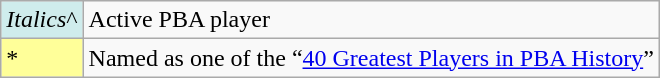<table class="wikitable">
<tr>
<td style="background:#CFECEC; width:1em"><em>Italics</em>^</td>
<td>Active PBA player</td>
</tr>
<tr>
<td style="background:#FFFF99; width:1em">*</td>
<td>Named as one of the “<a href='#'>40 Greatest Players in PBA History</a>”</td>
</tr>
</table>
